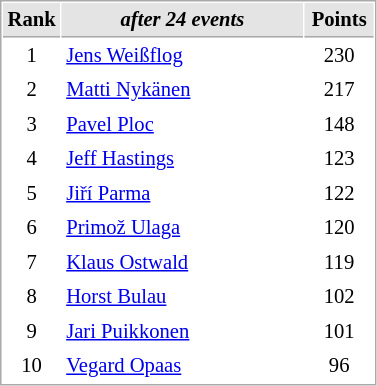<table cellspacing="1" cellpadding="3" style="border:1px solid #AAAAAA;font-size:86%">
<tr bgcolor="#E4E4E4">
<th style="border-bottom:1px solid #AAAAAA" width=10>Rank</th>
<th style="border-bottom:1px solid #AAAAAA" width=155><em>after 24 events</em></th>
<th style="border-bottom:1px solid #AAAAAA" width=40>Points</th>
</tr>
<tr>
<td align=center>1</td>
<td> <a href='#'>Jens Weißflog</a></td>
<td align=center>230</td>
</tr>
<tr>
<td align=center>2</td>
<td> <a href='#'>Matti Nykänen</a></td>
<td align=center>217</td>
</tr>
<tr>
<td align=center>3</td>
<td> <a href='#'>Pavel Ploc</a></td>
<td align=center>148</td>
</tr>
<tr>
<td align=center>4</td>
<td> <a href='#'>Jeff Hastings</a></td>
<td align=center>123</td>
</tr>
<tr>
<td align=center>5</td>
<td> <a href='#'>Jiří Parma</a></td>
<td align=center>122</td>
</tr>
<tr>
<td align=center>6</td>
<td> <a href='#'>Primož Ulaga</a></td>
<td align=center>120</td>
</tr>
<tr>
<td align=center>7</td>
<td> <a href='#'>Klaus Ostwald</a></td>
<td align=center>119</td>
</tr>
<tr>
<td align=center>8</td>
<td> <a href='#'>Horst Bulau</a></td>
<td align=center>102</td>
</tr>
<tr>
<td align=center>9</td>
<td> <a href='#'>Jari Puikkonen</a></td>
<td align=center>101</td>
</tr>
<tr>
<td align=center>10</td>
<td> <a href='#'>Vegard Opaas</a></td>
<td align=center>96</td>
</tr>
</table>
